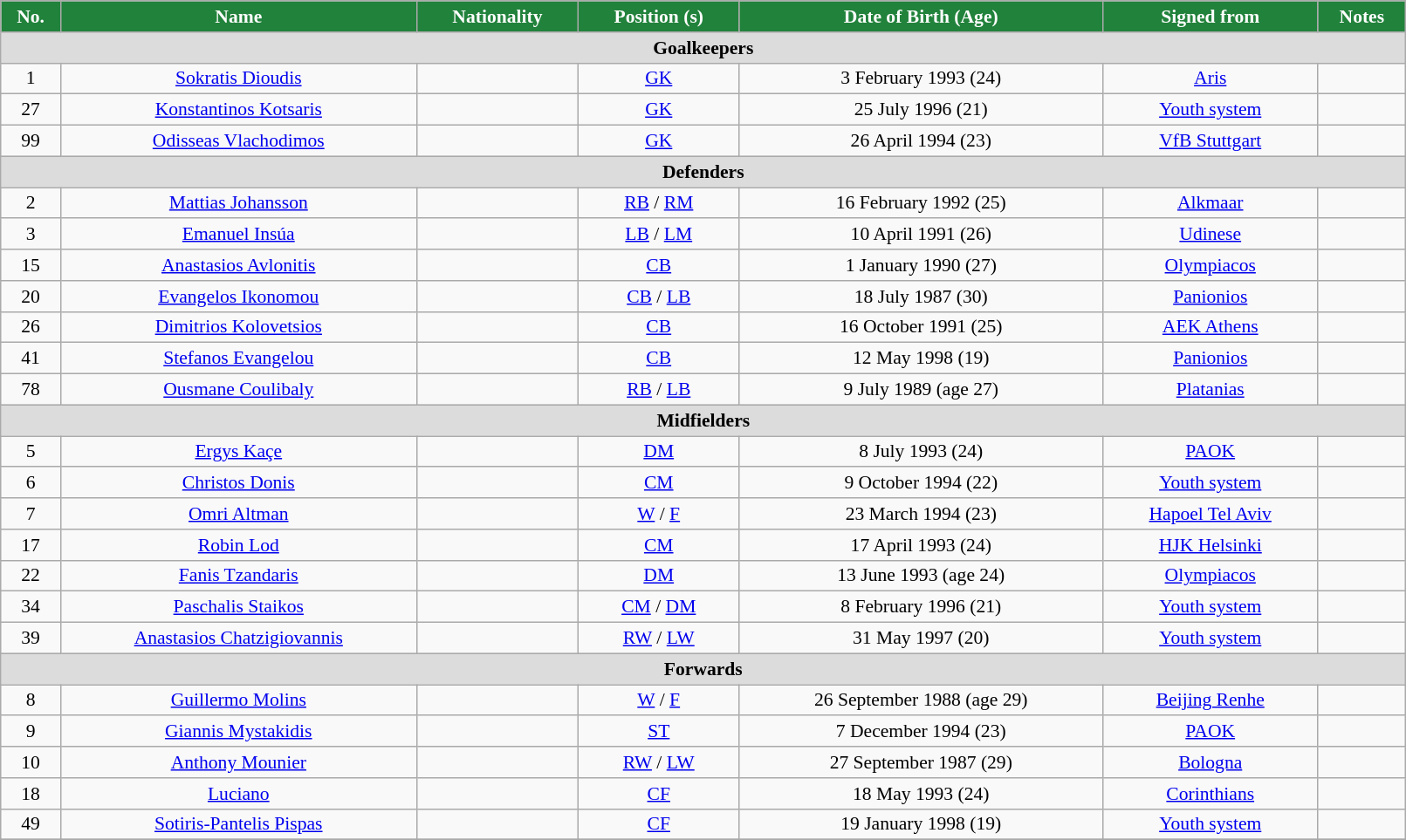<table class="wikitable" style="text-align:center; font-size:90%; width:85%;">
<tr>
<th style="background:#21823b; color:white; text-align:center;">No.</th>
<th style="background:#21823b; color:white; text-align:center;">Name</th>
<th style="background:#21823b; color:white; text-align:center;">Nationality</th>
<th style="background:#21823b; color:white; text-align:center;">Position (s)</th>
<th style="background:#21823b; color:white; text-align:center;">Date of Birth (Age)</th>
<th style="background:#21823b; color:white; text-align:center;">Signed from</th>
<th style="background:#21823b; color:white; text-align:center;">Notes</th>
</tr>
<tr>
<th colspan="7" style="background:#dcdcdc; text-align:center;">Goalkeepers</th>
</tr>
<tr>
<td>1</td>
<td><a href='#'>Sokratis Dioudis</a></td>
<td></td>
<td><a href='#'>GK</a></td>
<td>3 February 1993 (24)</td>
<td> <a href='#'>Aris</a></td>
<td></td>
</tr>
<tr>
<td>27</td>
<td><a href='#'>Konstantinos Kotsaris</a></td>
<td></td>
<td><a href='#'>GK</a></td>
<td>25 July 1996 (21)</td>
<td><a href='#'>Youth system</a></td>
<td></td>
</tr>
<tr>
<td>99</td>
<td><a href='#'>Odisseas Vlachodimos</a></td>
<td></td>
<td><a href='#'>GK</a></td>
<td>26 April 1994 (23)</td>
<td> <a href='#'>VfB Stuttgart</a></td>
<td></td>
</tr>
<tr>
<th colspan="7" style="background:#dcdcdc; text-align:center;">Defenders</th>
</tr>
<tr>
<td>2</td>
<td><a href='#'>Mattias Johansson</a></td>
<td></td>
<td><a href='#'>RB</a> / <a href='#'>RM</a></td>
<td>16 February 1992 (25)</td>
<td> <a href='#'>Alkmaar</a></td>
<td></td>
</tr>
<tr>
<td>3</td>
<td><a href='#'>Emanuel Insúa</a></td>
<td></td>
<td><a href='#'>LB</a> / <a href='#'>LM</a></td>
<td>10 April 1991 (26)</td>
<td> <a href='#'>Udinese</a></td>
<td></td>
</tr>
<tr>
<td>15</td>
<td><a href='#'>Anastasios Avlonitis</a></td>
<td></td>
<td><a href='#'>CB</a></td>
<td>1 January 1990 (27)</td>
<td> <a href='#'>Olympiacos</a></td>
<td></td>
</tr>
<tr>
<td>20</td>
<td><a href='#'>Evangelos Ikonomou</a></td>
<td></td>
<td><a href='#'>CB</a> / <a href='#'>LB</a></td>
<td>18 July 1987 (30)</td>
<td><a href='#'>Panionios</a></td>
<td></td>
</tr>
<tr>
<td>26</td>
<td><a href='#'>Dimitrios Kolovetsios</a></td>
<td></td>
<td><a href='#'>CB</a></td>
<td>16 October 1991 (25)</td>
<td> <a href='#'>AEK Athens</a></td>
<td></td>
</tr>
<tr>
<td>41</td>
<td><a href='#'>Stefanos Evangelou</a></td>
<td></td>
<td><a href='#'>CB</a></td>
<td>12 May 1998 (19)</td>
<td> <a href='#'>Panionios</a></td>
<td></td>
</tr>
<tr>
<td>78</td>
<td><a href='#'>Ousmane Coulibaly</a></td>
<td></td>
<td><a href='#'>RB</a> / <a href='#'>LB</a></td>
<td>9 July 1989 (age 27)</td>
<td> <a href='#'>Platanias</a></td>
<td></td>
</tr>
<tr>
<th colspan="7" style="background:#dcdcdc; text-align:center;">Midfielders</th>
</tr>
<tr>
<td>5</td>
<td><a href='#'>Ergys Kaçe</a></td>
<td></td>
<td><a href='#'>DM</a></td>
<td>8 July 1993 (24)</td>
<td><a href='#'>PAOK</a></td>
<td></td>
</tr>
<tr>
<td>6</td>
<td><a href='#'>Christos Donis</a></td>
<td></td>
<td><a href='#'>CM</a></td>
<td>9 October 1994 (22)</td>
<td><a href='#'>Youth system</a></td>
<td></td>
</tr>
<tr>
<td>7</td>
<td><a href='#'>Omri Altman</a></td>
<td></td>
<td><a href='#'>W</a> / <a href='#'>F</a></td>
<td>23 March 1994 (23)</td>
<td> <a href='#'>Hapoel Tel Aviv</a></td>
<td></td>
</tr>
<tr>
<td>17</td>
<td><a href='#'>Robin Lod</a></td>
<td></td>
<td><a href='#'>CM</a></td>
<td>17 April 1993 (24)</td>
<td> <a href='#'>HJK Helsinki</a></td>
<td></td>
</tr>
<tr>
<td>22</td>
<td><a href='#'>Fanis Tzandaris</a></td>
<td></td>
<td><a href='#'>DM</a></td>
<td>13 June 1993 (age 24)</td>
<td> <a href='#'>Olympiacos</a></td>
<td></td>
</tr>
<tr>
<td>34</td>
<td><a href='#'>Paschalis Staikos</a></td>
<td></td>
<td><a href='#'>CM</a> / <a href='#'>DM</a></td>
<td>8 February 1996 (21)</td>
<td><a href='#'>Youth system</a></td>
<td></td>
</tr>
<tr>
<td>39</td>
<td><a href='#'>Anastasios Chatzigiovannis</a></td>
<td></td>
<td><a href='#'>RW</a> / <a href='#'>LW</a></td>
<td>31 May 1997 (20)</td>
<td><a href='#'>Youth system</a></td>
<td></td>
</tr>
<tr>
<th colspan="7" style="background:#dcdcdc; text-align:center;">Forwards</th>
</tr>
<tr>
<td>8</td>
<td><a href='#'>Guillermo Molins</a></td>
<td></td>
<td><a href='#'>W</a> / <a href='#'>F</a></td>
<td>26 September 1988 (age 29)</td>
<td> <a href='#'>Beijing Renhe</a></td>
<td></td>
</tr>
<tr>
<td>9</td>
<td><a href='#'>Giannis Mystakidis</a></td>
<td></td>
<td><a href='#'>ST</a></td>
<td>7 December 1994 (23)</td>
<td><a href='#'>PAOK</a></td>
<td></td>
</tr>
<tr>
<td>10</td>
<td><a href='#'>Anthony Mounier</a></td>
<td></td>
<td><a href='#'>RW</a> / <a href='#'>LW</a></td>
<td>27 September 1987 (29)</td>
<td> <a href='#'>Bologna</a></td>
<td></td>
</tr>
<tr>
<td>18</td>
<td><a href='#'>Luciano</a></td>
<td></td>
<td><a href='#'>CF</a></td>
<td>18 May 1993 (24)</td>
<td> <a href='#'>Corinthians</a></td>
<td></td>
</tr>
<tr>
<td>49</td>
<td><a href='#'>Sotiris-Pantelis Pispas</a></td>
<td></td>
<td><a href='#'>CF</a></td>
<td>19 January 1998 (19)</td>
<td><a href='#'>Youth system</a></td>
<td></td>
</tr>
<tr>
</tr>
</table>
